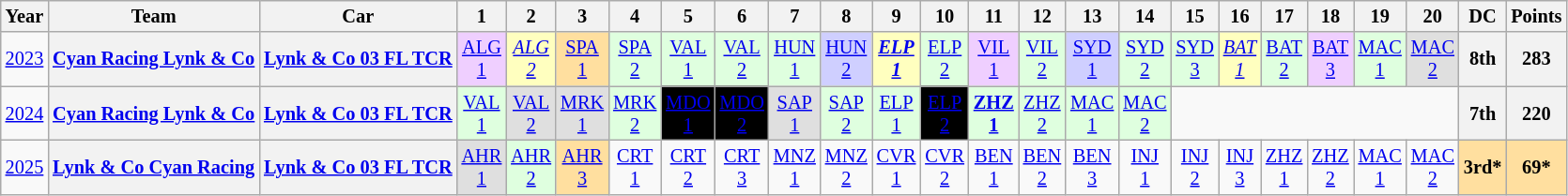<table class="wikitable" style="text-align:center; font-size:85%">
<tr>
<th>Year</th>
<th>Team</th>
<th>Car</th>
<th>1</th>
<th>2</th>
<th>3</th>
<th>4</th>
<th>5</th>
<th>6</th>
<th>7</th>
<th>8</th>
<th>9</th>
<th>10</th>
<th>11</th>
<th>12</th>
<th>13</th>
<th>14</th>
<th>15</th>
<th>16</th>
<th>17</th>
<th>18</th>
<th>19</th>
<th>20</th>
<th>DC</th>
<th>Points</th>
</tr>
<tr>
<td><a href='#'>2023</a></td>
<th nowrap><a href='#'>Cyan Racing Lynk & Co</a></th>
<th nowrap><a href='#'>Lynk & Co 03 FL TCR</a></th>
<td style="background:#EFCFFF;"><a href='#'>ALG<br>1</a><br></td>
<td style="background:#FFFFBF;"><em><a href='#'>ALG<br>2</a></em><br></td>
<td style="background:#FFDF9F;"><a href='#'>SPA<br>1</a><br></td>
<td style="background:#DFFFDF;"><a href='#'>SPA<br>2</a><br></td>
<td style="background:#DFFFDF;"><a href='#'>VAL<br>1</a><br></td>
<td style="background:#DFFFDF;"><a href='#'>VAL<br>2</a><br></td>
<td style="background:#DFFFDF;"><a href='#'>HUN<br>1</a><br></td>
<td style="background:#CFCFFF;"><a href='#'>HUN<br>2</a><br></td>
<td style="background:#FFFFBF;"><strong><em><a href='#'>ELP<br>1</a></em></strong><br></td>
<td style="background:#DFFFDF;"><a href='#'>ELP<br>2</a><br></td>
<td style="background:#EFCFFF;"><a href='#'>VIL<br>1</a><br></td>
<td style="background:#DFFFDF;"><a href='#'>VIL<br>2</a><br></td>
<td style="background:#CFCFFF;"><a href='#'>SYD<br>1</a><br></td>
<td style="background:#DFFFDF;"><a href='#'>SYD<br>2</a><br></td>
<td style="background:#DFFFDF;"><a href='#'>SYD<br>3</a><br></td>
<td style="background:#FFFFBF;"><em><a href='#'>BAT<br>1</a></em><br></td>
<td style="background:#DFFFDF;"><a href='#'>BAT<br>2</a><br></td>
<td style="background:#EFCFFF;"><a href='#'>BAT<br>3</a><br></td>
<td style="background:#DFFFDF;"><a href='#'>MAC<br>1</a><br></td>
<td style="background:#DFDFDF;"><a href='#'>MAC<br>2</a><br></td>
<th>8th</th>
<th>283</th>
</tr>
<tr>
<td><a href='#'>2024</a></td>
<th nowrap><a href='#'>Cyan Racing Lynk & Co</a></th>
<th nowrap><a href='#'>Lynk & Co 03 FL TCR</a></th>
<td style="background:#DFFFDF;"><a href='#'>VAL<br>1</a><br></td>
<td style="background:#DFDFDF;"><a href='#'>VAL<br>2</a><br></td>
<td style="background:#DFDFDF;"><a href='#'>MRK<br>1</a><br></td>
<td style="background:#DFFFDF;"><a href='#'>MRK<br>2</a><br></td>
<td style="background:#000000; color:white"><a href='#'><span>MDO<br>1</span></a><br></td>
<td style="background:#000000; color:white"><a href='#'><span>MDO<br>2</span></a><br></td>
<td style="background:#DFDFDF;"><a href='#'>SAP<br>1</a><br></td>
<td style="background:#DFFFDF;"><a href='#'>SAP<br>2</a><br></td>
<td style="background:#DFFFDF;"><a href='#'>ELP<br>1</a><br></td>
<td style="background:#000000; color:white"><a href='#'><span>ELP<br>2</span></a><br></td>
<td style="background:#DFFFDF;"><strong><a href='#'>ZHZ<br>1</a></strong><br></td>
<td style="background:#DFFFDF;"><a href='#'>ZHZ<br>2</a><br></td>
<td style="background:#DFFFDF;"><a href='#'>MAC<br>1</a><br></td>
<td style="background:#DFFFDF;"><a href='#'>MAC<br>2</a><br></td>
<td colspan=6></td>
<th>7th</th>
<th>220</th>
</tr>
<tr>
<td><a href='#'>2025</a></td>
<th><a href='#'>Lynk & Co Cyan Racing</a></th>
<th><a href='#'>Lynk & Co 03 FL TCR</a></th>
<td style="background:#DFDFDF;"><a href='#'>AHR<br>1</a><br></td>
<td style="background:#DFFFDF;"><a href='#'>AHR<br>2</a><br></td>
<td style="background:#FFDF9F;"><a href='#'>AHR<br>3</a><br></td>
<td style="background:#;"><a href='#'>CRT<br>1</a><br></td>
<td style="background:#;"><a href='#'>CRT<br>2</a><br></td>
<td style="background:#;"><a href='#'>CRT<br>3</a><br></td>
<td style="background:#;"><a href='#'>MNZ<br>1</a><br></td>
<td style="background:#;"><a href='#'>MNZ<br>2</a><br></td>
<td style="background:#;"><a href='#'>CVR<br>1</a><br></td>
<td style="background:#;"><a href='#'>CVR<br>2</a><br></td>
<td style="background:#;"><a href='#'>BEN<br>1</a><br></td>
<td style="background:#;"><a href='#'>BEN<br>2</a><br></td>
<td style="background:#;"><a href='#'>BEN<br>3</a><br></td>
<td style="background:#;"><a href='#'>INJ<br>1</a><br></td>
<td style="background:#;"><a href='#'>INJ<br>2</a><br></td>
<td style="background:#;"><a href='#'>INJ<br>3</a><br></td>
<td style="background:#;"><a href='#'>ZHZ<br>1</a><br></td>
<td style="background:#;"><a href='#'>ZHZ<br>2</a><br></td>
<td style="background:#;"><a href='#'>MAC<br>1</a><br></td>
<td style="background:#;"><a href='#'>MAC<br>2</a><br></td>
<th style="background:#FFDF9F;">3rd*</th>
<th style="background:#FFDF9F;">69*</th>
</tr>
</table>
